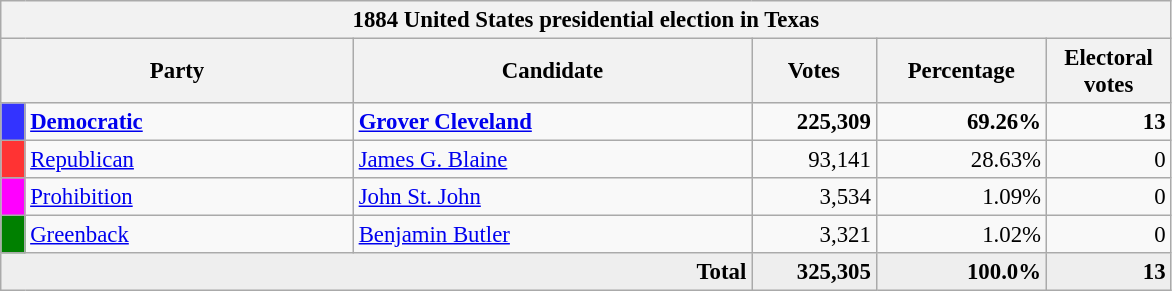<table class="wikitable" style="font-size: 95%;">
<tr>
<th colspan="6">1884 United States presidential election in Texas</th>
</tr>
<tr>
<th colspan="2" style="width: 15em">Party</th>
<th style="width: 17em">Candidate</th>
<th style="width: 5em">Votes</th>
<th style="width: 7em">Percentage</th>
<th style="width: 5em">Electoral votes</th>
</tr>
<tr>
<th style="background:#3333FF; width:3px;"></th>
<td style="width: 130px"><strong><a href='#'>Democratic</a></strong></td>
<td><strong><a href='#'>Grover Cleveland</a></strong></td>
<td style="text-align:right;"><strong>225,309</strong></td>
<td style="text-align:right;"><strong>69.26%</strong></td>
<td style="text-align:right;"><strong>13</strong></td>
</tr>
<tr>
<th style="background:#FF3333; width:3px;"></th>
<td style="width: 130px"><a href='#'>Republican</a></td>
<td><a href='#'>James G. Blaine</a></td>
<td style="text-align:right;">93,141</td>
<td style="text-align:right;">28.63%</td>
<td style="text-align:right;">0</td>
</tr>
<tr>
<th style="background:#FF00FF; width:3px;"></th>
<td style="width: 130px"><a href='#'>Prohibition</a></td>
<td><a href='#'>John St. John</a></td>
<td style="text-align:right;">3,534</td>
<td style="text-align:right;">1.09%</td>
<td style="text-align:right;">0</td>
</tr>
<tr>
<th style="background:#008000; width:3px;"></th>
<td style="width: 130px"><a href='#'>Greenback</a></td>
<td><a href='#'>Benjamin Butler</a></td>
<td style="text-align:right;">3,321</td>
<td style="text-align:right;">1.02%</td>
<td style="text-align:right;">0</td>
</tr>
<tr style="background:#eee; text-align:right;">
<td colspan="3"><strong>Total</strong></td>
<td><strong>325,305</strong></td>
<td><strong>100.0%</strong></td>
<td><strong>13</strong></td>
</tr>
</table>
